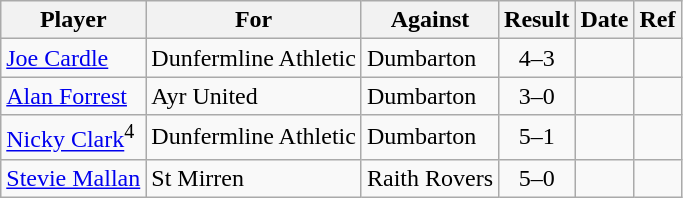<table class="wikitable">
<tr>
<th>Player</th>
<th>For</th>
<th>Against</th>
<th style="text-align:center">Result</th>
<th>Date</th>
<th>Ref</th>
</tr>
<tr>
<td> <a href='#'>Joe Cardle</a></td>
<td>Dunfermline Athletic</td>
<td>Dumbarton</td>
<td style="text-align:center;">4–3</td>
<td></td>
<td></td>
</tr>
<tr>
<td> <a href='#'>Alan Forrest</a></td>
<td>Ayr United</td>
<td>Dumbarton</td>
<td style="text-align:center;">3–0</td>
<td></td>
<td></td>
</tr>
<tr>
<td> <a href='#'>Nicky Clark</a><sup>4</sup></td>
<td>Dunfermline Athletic</td>
<td>Dumbarton</td>
<td style="text-align:center;">5–1</td>
<td></td>
<td></td>
</tr>
<tr>
<td> <a href='#'>Stevie Mallan</a></td>
<td>St Mirren</td>
<td>Raith Rovers</td>
<td style="text-align:center;">5–0</td>
<td></td>
<td></td>
</tr>
</table>
